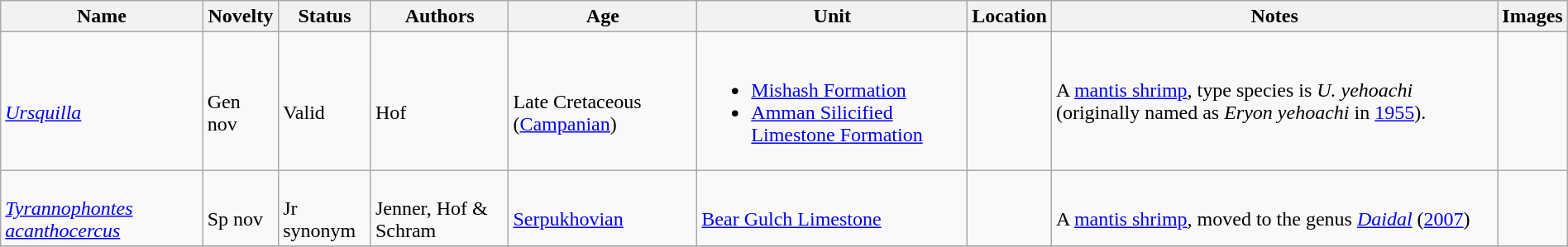<table class="wikitable sortable" align="center" width="100%">
<tr>
<th>Name</th>
<th>Novelty</th>
<th>Status</th>
<th>Authors</th>
<th>Age</th>
<th>Unit</th>
<th>Location</th>
<th>Notes</th>
<th>Images</th>
</tr>
<tr>
<td><br><em><a href='#'>Ursquilla</a></em></td>
<td><br>Gen nov</td>
<td><br>Valid</td>
<td><br>Hof</td>
<td><br>Late Cretaceous (<a href='#'>Campanian</a>)</td>
<td><br><ul><li><a href='#'>Mishash Formation</a></li><li><a href='#'>Amman Silicified Limestone Formation</a></li></ul></td>
<td><br>
</td>
<td>A <a href='#'>mantis shrimp</a>, type species is <em>U. yehoachi</em> (originally named as <em>Eryon yehoachi</em> in <a href='#'>1955</a>).</td>
<td></td>
</tr>
<tr>
<td><br><em><a href='#'>Tyrannophontes acanthocercus</a></em></td>
<td><br>Sp nov</td>
<td><br>Jr synonym</td>
<td><br>Jenner, Hof & Schram</td>
<td><br><a href='#'>Serpukhovian</a></td>
<td><br><a href='#'>Bear Gulch Limestone</a></td>
<td><br></td>
<td><br>A <a href='#'>mantis shrimp</a>, moved to the genus <em><a href='#'>Daidal</a></em> (<a href='#'>2007</a>)</td>
<td></td>
</tr>
<tr>
</tr>
</table>
